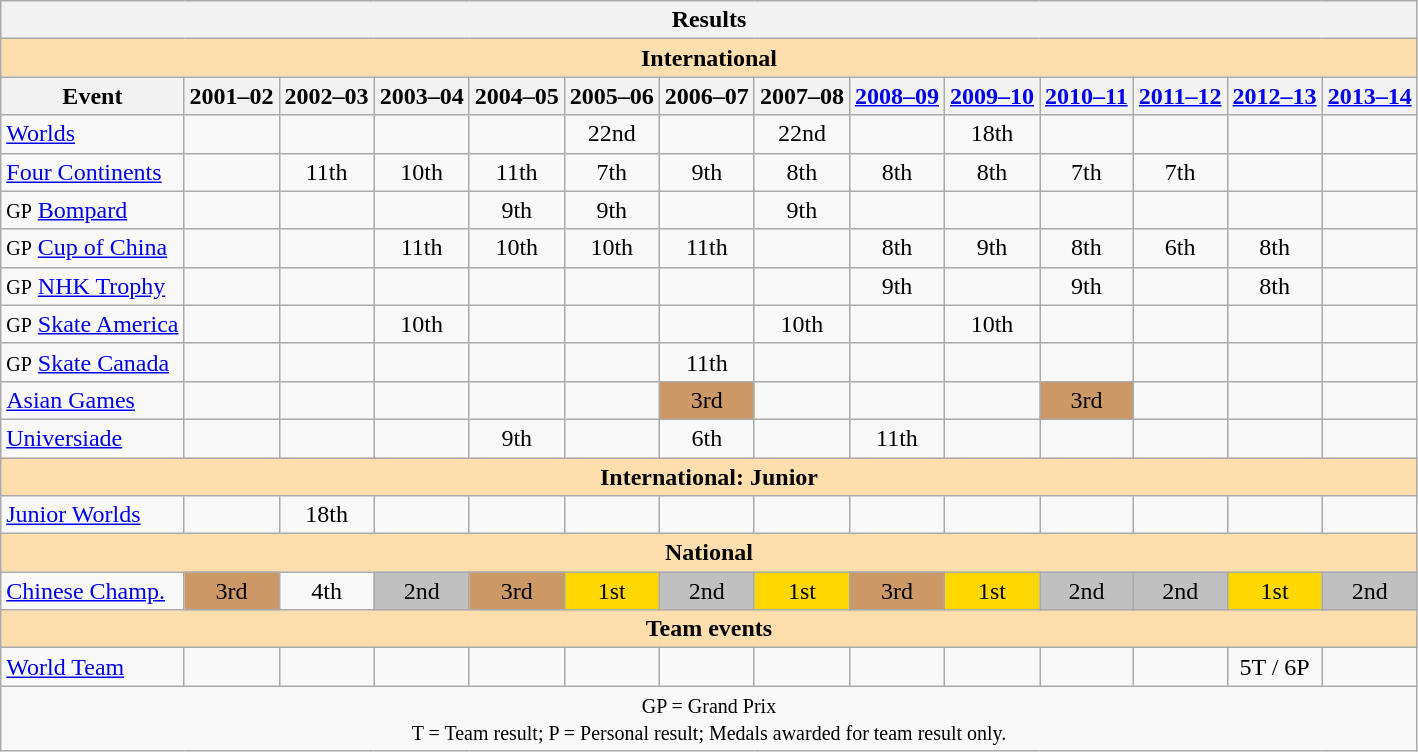<table class="wikitable" style="text-align:center">
<tr>
<th colspan=14 align=center><strong>Results</strong></th>
</tr>
<tr>
<th style="background-color: #ffdead; " colspan=14 align=center><strong>International</strong></th>
</tr>
<tr>
<th>Event</th>
<th>2001–02</th>
<th>2002–03</th>
<th>2003–04</th>
<th>2004–05</th>
<th>2005–06</th>
<th>2006–07</th>
<th>2007–08</th>
<th><a href='#'>2008–09</a></th>
<th><a href='#'>2009–10</a></th>
<th><a href='#'>2010–11</a></th>
<th><a href='#'>2011–12</a></th>
<th><a href='#'>2012–13</a></th>
<th><a href='#'>2013–14</a></th>
</tr>
<tr>
<td align=left><a href='#'>Worlds</a></td>
<td></td>
<td></td>
<td></td>
<td></td>
<td>22nd</td>
<td></td>
<td>22nd</td>
<td></td>
<td>18th</td>
<td></td>
<td></td>
<td></td>
<td></td>
</tr>
<tr>
<td align=left><a href='#'>Four Continents</a></td>
<td></td>
<td>11th</td>
<td>10th</td>
<td>11th</td>
<td>7th</td>
<td>9th</td>
<td>8th</td>
<td>8th</td>
<td>8th</td>
<td>7th</td>
<td>7th</td>
<td></td>
<td></td>
</tr>
<tr>
<td align=left><small>GP</small> <a href='#'>Bompard</a></td>
<td></td>
<td></td>
<td></td>
<td>9th</td>
<td>9th</td>
<td></td>
<td>9th</td>
<td></td>
<td></td>
<td></td>
<td></td>
<td></td>
<td></td>
</tr>
<tr>
<td align=left><small>GP</small> <a href='#'>Cup of China</a></td>
<td></td>
<td></td>
<td>11th</td>
<td>10th</td>
<td>10th</td>
<td>11th</td>
<td></td>
<td>8th</td>
<td>9th</td>
<td>8th</td>
<td>6th</td>
<td>8th</td>
<td></td>
</tr>
<tr>
<td align=left><small>GP</small> <a href='#'>NHK Trophy</a></td>
<td></td>
<td></td>
<td></td>
<td></td>
<td></td>
<td></td>
<td></td>
<td>9th</td>
<td></td>
<td>9th</td>
<td></td>
<td>8th</td>
<td></td>
</tr>
<tr>
<td align=left><small>GP</small> <a href='#'>Skate America</a></td>
<td></td>
<td></td>
<td>10th</td>
<td></td>
<td></td>
<td></td>
<td>10th</td>
<td></td>
<td>10th</td>
<td></td>
<td></td>
<td></td>
<td></td>
</tr>
<tr>
<td align=left><small>GP</small> <a href='#'>Skate Canada</a></td>
<td></td>
<td></td>
<td></td>
<td></td>
<td></td>
<td>11th</td>
<td></td>
<td></td>
<td></td>
<td></td>
<td></td>
<td></td>
<td></td>
</tr>
<tr>
<td align=left><a href='#'>Asian Games</a></td>
<td></td>
<td></td>
<td></td>
<td></td>
<td></td>
<td bgcolor=cc9966>3rd</td>
<td></td>
<td></td>
<td></td>
<td bgcolor=cc9966>3rd</td>
<td></td>
<td></td>
<td></td>
</tr>
<tr>
<td align=left><a href='#'>Universiade</a></td>
<td></td>
<td></td>
<td></td>
<td>9th</td>
<td></td>
<td>6th</td>
<td></td>
<td>11th</td>
<td></td>
<td></td>
<td></td>
<td></td>
<td></td>
</tr>
<tr>
<th style="background-color: #ffdead; " colspan=14 align=center><strong>International: Junior</strong></th>
</tr>
<tr>
<td align=left><a href='#'>Junior Worlds</a></td>
<td></td>
<td>18th</td>
<td></td>
<td></td>
<td></td>
<td></td>
<td></td>
<td></td>
<td></td>
<td></td>
<td></td>
<td></td>
<td></td>
</tr>
<tr>
<th style="background-color: #ffdead; " colspan=14 align=center><strong>National</strong></th>
</tr>
<tr>
<td align=left><a href='#'>Chinese Champ.</a></td>
<td bgcolor=cc9966>3rd</td>
<td>4th</td>
<td bgcolor=silver>2nd</td>
<td bgcolor=cc9966>3rd</td>
<td bgcolor=gold>1st</td>
<td bgcolor=silver>2nd</td>
<td bgcolor=gold>1st</td>
<td bgcolor=cc9966>3rd</td>
<td bgcolor=gold>1st</td>
<td bgcolor=silver>2nd</td>
<td bgcolor=silver>2nd</td>
<td bgcolor=gold>1st</td>
<td bgcolor=silver>2nd</td>
</tr>
<tr>
<th style="background-color: #ffdead; " colspan=14 align=center><strong>Team events</strong></th>
</tr>
<tr>
<td align=left><a href='#'>World Team</a></td>
<td></td>
<td></td>
<td></td>
<td></td>
<td></td>
<td></td>
<td></td>
<td></td>
<td></td>
<td></td>
<td></td>
<td>5T / 6P</td>
<td></td>
</tr>
<tr>
<td colspan=14 align=center><small> GP = Grand Prix <br> T = Team result; P = Personal result; Medals awarded for team result only. </small></td>
</tr>
</table>
